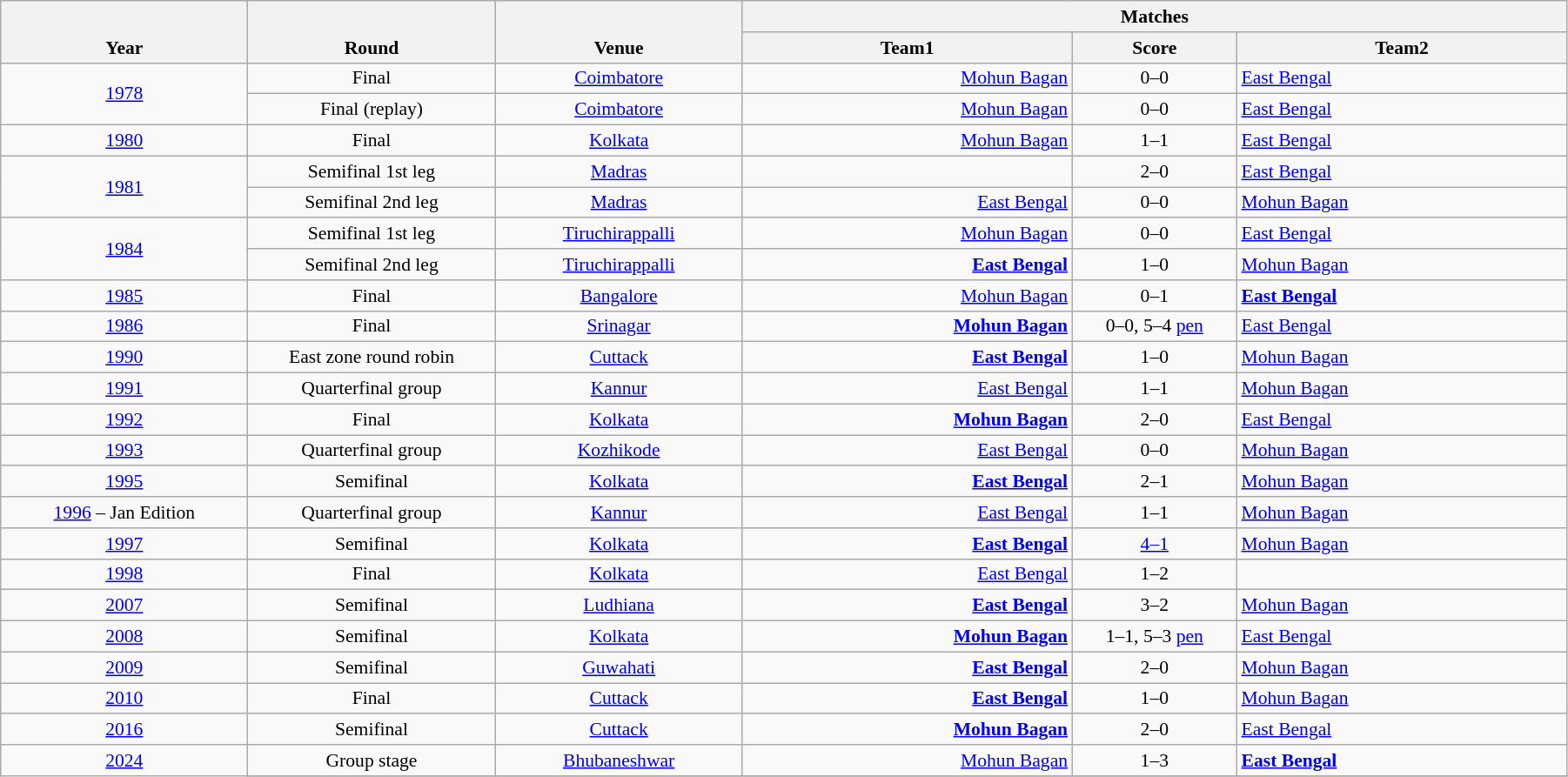<table class="wikitable" style="font-size:90%; width:95%; text-align:center">
<tr>
<th rowspan="2" valign="bottom" width="15%">Year</th>
<th rowspan="2" valign="bottom" width="15%">Round</th>
<th rowspan="2" valign="bottom" width="15%">Venue</th>
<th colspan="3" width="50%">Matches</th>
</tr>
<tr>
<th width="20%">Team1</th>
<th width="10%">Score</th>
<th width="20%">Team2</th>
</tr>
<tr>
<td rowspan="2"><a href='#'>1978</a></td>
<td>Final</td>
<td><a href='#'>Coimbatore</a></td>
<td align="right"><a href='#'>Mohun Bagan</a></td>
<td align="center">0–0</td>
<td align="left"><a href='#'>East Bengal</a></td>
</tr>
<tr>
<td>Final (replay)</td>
<td><a href='#'>Coimbatore</a></td>
<td align="right"><a href='#'>Mohun Bagan</a></td>
<td align="center">0–0</td>
<td align="left"><a href='#'>East Bengal</a></td>
</tr>
<tr>
<td><a href='#'>1980</a></td>
<td>Final</td>
<td><a href='#'>Kolkata</a></td>
<td align="right"><a href='#'>Mohun Bagan</a></td>
<td align="center">1–1</td>
<td align="left"><a href='#'>East Bengal</a></td>
</tr>
<tr>
<td rowspan="2"><a href='#'>1981</a></td>
<td>Semifinal 1st leg</td>
<td><a href='#'>Madras</a></td>
<td align="right"></td>
<td align="center">2–0</td>
<td align="left"><a href='#'>East Bengal</a></td>
</tr>
<tr>
<td>Semifinal 2nd leg</td>
<td><a href='#'>Madras</a></td>
<td align="right"><a href='#'>East Bengal</a></td>
<td align="center">0–0</td>
<td align="left"><a href='#'>Mohun Bagan</a></td>
</tr>
<tr>
<td rowspan="2"><a href='#'>1984</a></td>
<td>Semifinal 1st leg</td>
<td><a href='#'>Tiruchirappalli</a></td>
<td align="right"><a href='#'>Mohun Bagan</a></td>
<td align="center">0–0</td>
<td align="left"><a href='#'>East Bengal</a></td>
</tr>
<tr>
<td>Semifinal 2nd leg</td>
<td><a href='#'>Tiruchirappalli</a></td>
<td align="right"><strong><a href='#'>East Bengal</a></strong></td>
<td align="center">1–0</td>
<td align="left"><a href='#'>Mohun Bagan</a></td>
</tr>
<tr>
<td><a href='#'>1985</a></td>
<td>Final</td>
<td><a href='#'>Bangalore</a></td>
<td align="right"><a href='#'>Mohun Bagan</a></td>
<td align="center">0–1</td>
<td align="left"><strong><a href='#'>East Bengal</a></strong></td>
</tr>
<tr>
<td><a href='#'>1986</a></td>
<td>Final</td>
<td><a href='#'>Srinagar</a></td>
<td align="right"><strong><a href='#'>Mohun Bagan</a></strong></td>
<td align="center">0–0, 5–4 <a href='#'>pen</a></td>
<td align="left"><a href='#'>East Bengal</a></td>
</tr>
<tr>
<td><a href='#'>1990</a></td>
<td>East zone round robin</td>
<td><a href='#'>Cuttack</a></td>
<td align="right"><strong><a href='#'>East Bengal</a></strong></td>
<td align="center">1–0</td>
<td align="left"><a href='#'>Mohun Bagan</a></td>
</tr>
<tr>
<td><a href='#'>1991</a></td>
<td>Quarterfinal group</td>
<td><a href='#'>Kannur</a></td>
<td align="right"><a href='#'>East Bengal</a></td>
<td align="center">1–1</td>
<td align="left"><a href='#'>Mohun Bagan</a></td>
</tr>
<tr>
<td><a href='#'>1992</a></td>
<td>Final</td>
<td><a href='#'>Kolkata</a></td>
<td align="right"><strong><a href='#'>Mohun Bagan</a></strong></td>
<td align="center">2–0</td>
<td align="left"><a href='#'>East Bengal</a></td>
</tr>
<tr>
<td><a href='#'>1993</a></td>
<td>Quarterfinal group</td>
<td><a href='#'>Kozhikode</a></td>
<td align="right"><a href='#'>East Bengal</a></td>
<td align="center">0–0</td>
<td align="left"><a href='#'>Mohun Bagan</a></td>
</tr>
<tr>
<td><a href='#'>1995</a></td>
<td>Semifinal</td>
<td><a href='#'>Kolkata</a></td>
<td align="right"><strong><a href='#'>East Bengal</a></strong></td>
<td align="center">2–1</td>
<td align="left"><a href='#'>Mohun Bagan</a></td>
</tr>
<tr>
<td><a href='#'>1996</a> – Jan Edition</td>
<td>Quarterfinal group</td>
<td><a href='#'>Kannur</a></td>
<td align="right"><a href='#'>East Bengal</a></td>
<td align="center">1–1</td>
<td align="left"><a href='#'>Mohun Bagan</a></td>
</tr>
<tr>
<td><a href='#'>1997</a></td>
<td>Semifinal</td>
<td><a href='#'>Kolkata</a></td>
<td align="right"><strong><a href='#'>East Bengal</a></strong></td>
<td align="center"><a href='#'>4–1</a></td>
<td align="left"><a href='#'>Mohun Bagan</a></td>
</tr>
<tr>
<td><a href='#'>1998</a></td>
<td>Final</td>
<td><a href='#'>Kolkata</a></td>
<td align="right"><a href='#'>East Bengal</a></td>
<td align="center">1–2</td>
<td align="left"></td>
</tr>
<tr>
<td><a href='#'>2007</a></td>
<td>Semifinal</td>
<td><a href='#'>Ludhiana</a></td>
<td align="right"><strong><a href='#'>East Bengal</a></strong></td>
<td align="center">3–2</td>
<td align="left"><a href='#'>Mohun Bagan</a></td>
</tr>
<tr>
<td><a href='#'>2008</a></td>
<td>Semifinal</td>
<td><a href='#'>Kolkata</a></td>
<td align="right"><strong><a href='#'>Mohun Bagan</a></strong></td>
<td align="center">1–1, 5–3 <a href='#'>pen</a></td>
<td align="left"><a href='#'>East Bengal</a></td>
</tr>
<tr>
<td><a href='#'>2009</a></td>
<td>Semifinal</td>
<td><a href='#'>Guwahati</a></td>
<td align="right"><strong><a href='#'>East Bengal</a></strong></td>
<td align="center">2–0</td>
<td align="left"><a href='#'>Mohun Bagan</a></td>
</tr>
<tr>
<td><a href='#'>2010</a></td>
<td>Final</td>
<td><a href='#'>Cuttack</a></td>
<td align="right"><strong><a href='#'>East Bengal</a></strong></td>
<td align="center">1–0</td>
<td align="left"><a href='#'>Mohun Bagan</a></td>
</tr>
<tr>
<td><a href='#'>2016</a></td>
<td>Semifinal</td>
<td><a href='#'>Cuttack</a></td>
<td align="right"><strong><a href='#'>Mohun Bagan</a></strong></td>
<td align="center">2–0</td>
<td align="left"><a href='#'>East Bengal</a></td>
</tr>
<tr>
<td rowspan="2"><a href='#'>2024</a></td>
<td>Group stage</td>
<td><a href='#'>Bhubaneshwar</a></td>
<td align="right"><a href='#'>Mohun Bagan</a></td>
<td align="center">1–3</td>
<td align="left"><strong><a href='#'>East Bengal</a></strong></td>
</tr>
<tr>
</tr>
</table>
